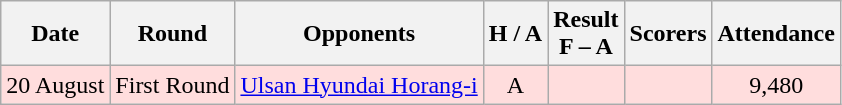<table class="wikitable" style="text-align:center">
<tr>
<th>Date</th>
<th>Round</th>
<th>Opponents</th>
<th>H / A</th>
<th>Result<br>F – A</th>
<th>Scorers</th>
<th>Attendance</th>
</tr>
<tr bgcolor="#ffdddd">
<td>20 August</td>
<td>First Round</td>
<td><a href='#'>Ulsan Hyundai Horang-i</a></td>
<td>A</td>
<td></td>
<td></td>
<td>9,480</td>
</tr>
</table>
